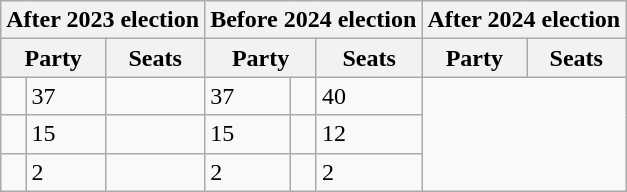<table class="wikitable">
<tr>
<th colspan="3">After 2023 election</th>
<th colspan="3">Before 2024 election</th>
<th colspan="3">After 2024 election</th>
</tr>
<tr>
<th colspan="2">Party</th>
<th>Seats</th>
<th colspan="2">Party</th>
<th>Seats</th>
<th colspan="2">Party</th>
<th>Seats</th>
</tr>
<tr>
<td></td>
<td>37</td>
<td></td>
<td>37</td>
<td></td>
<td>40</td>
</tr>
<tr>
<td></td>
<td>15</td>
<td></td>
<td>15</td>
<td></td>
<td>12</td>
</tr>
<tr>
<td></td>
<td>2</td>
<td></td>
<td>2</td>
<td></td>
<td>2</td>
</tr>
</table>
